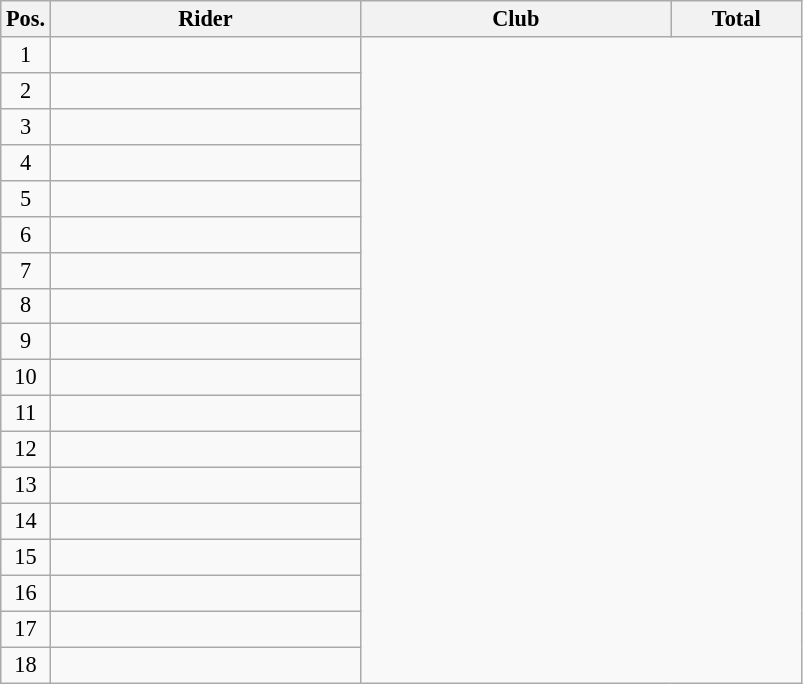<table class=wikitable style="font-size:93%;">
<tr>
<th width=25px>Pos.</th>
<th width=200px>Rider</th>
<th width=200px>Club</th>
<th width=80px>Total</th>
</tr>
<tr align=center>
<td>1</td>
<td align=left></td>
</tr>
<tr align=center>
<td>2</td>
<td align=left></td>
</tr>
<tr align=center>
<td>3</td>
<td align=left></td>
</tr>
<tr align=center>
<td>4</td>
<td align=left></td>
</tr>
<tr align=center>
<td>5</td>
<td align=left></td>
</tr>
<tr align=center>
<td>6</td>
<td align=left></td>
</tr>
<tr align=center>
<td>7</td>
<td align=left></td>
</tr>
<tr align=center>
<td>8</td>
<td align=left></td>
</tr>
<tr align=center>
<td>9</td>
<td align=left></td>
</tr>
<tr align=center>
<td>10</td>
<td align=left></td>
</tr>
<tr align=center>
<td>11</td>
<td align=left></td>
</tr>
<tr align=center>
<td>12</td>
<td align=left></td>
</tr>
<tr align=center>
<td>13</td>
<td align=left></td>
</tr>
<tr align=center>
<td>14</td>
<td align=left></td>
</tr>
<tr align=center>
<td>15</td>
<td align=left></td>
</tr>
<tr align=center>
<td>16</td>
<td align=left></td>
</tr>
<tr align=center>
<td>17</td>
<td align=left></td>
</tr>
<tr align=center>
<td>18</td>
<td align=left></td>
</tr>
</table>
